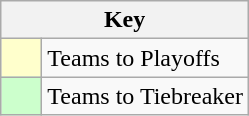<table class="wikitable" style="text-align: center;">
<tr>
<th colspan=2>Key</th>
</tr>
<tr>
<td style="background:#ffffcc; width:20px;"></td>
<td align=left>Teams to Playoffs</td>
</tr>
<tr>
<td style="background:#ccffcc; width:20px;"></td>
<td align=left>Teams to Tiebreaker</td>
</tr>
</table>
